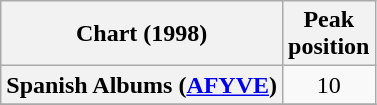<table class="wikitable plainrowheaders">
<tr>
<th align="left">Chart (1998)</th>
<th align="left">Peak<br>position</th>
</tr>
<tr>
<th scope="row" align="left">Spanish Albums (<a href='#'>AFYVE</a>)</th>
<td align="center">10</td>
</tr>
<tr>
</tr>
</table>
